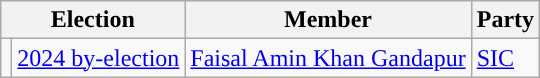<table class="wikitable">
<tr>
<th colspan="2">Election</th>
<th>Member</th>
<th>Party</th>
</tr>
<tr>
<td style="background-color: "></td>
<td><a href='#'>2024 by-election</a></td>
<td><a href='#'>Faisal Amin Khan Gandapur</a></td>
<td><a href='#'>SIC</a></td>
</tr>
</table>
